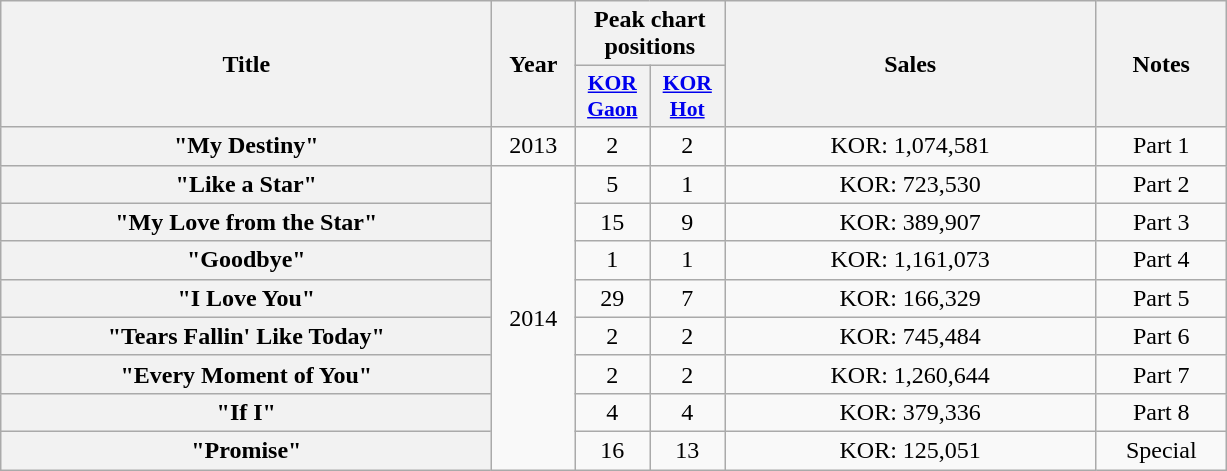<table class="wikitable plainrowheaders" style="text-align:center;">
<tr>
<th scope="col" rowspan="2" style="width:20em;">Title</th>
<th scope="col" rowspan="2" style="width:3em;">Year</th>
<th scope="col" colspan="2">Peak chart positions</th>
<th scope="col" rowspan="2" style="width:15em;">Sales<br></th>
<th scope="col" rowspan="2" style="width:5em;">Notes</th>
</tr>
<tr>
<th scope="col" style="width:3em;font-size:90%;"><a href='#'>KOR<br>Gaon</a><br></th>
<th scope="col" style="width:3em;font-size:90%;"><a href='#'>KOR<br>Hot</a><br></th>
</tr>
<tr>
<th scope="row">"My Destiny" </th>
<td>2013</td>
<td>2</td>
<td>2</td>
<td>KOR: 1,074,581</td>
<td rowspan="1">Part 1</td>
</tr>
<tr>
<th scope="row">"Like a Star" </th>
<td rowspan="8">2014</td>
<td>5</td>
<td>1</td>
<td>KOR: 723,530</td>
<td rowspan="1">Part 2</td>
</tr>
<tr>
<th scope="row">"My Love from the Star" </th>
<td>15</td>
<td>9</td>
<td>KOR: 389,907</td>
<td rowspan="1">Part 3</td>
</tr>
<tr>
<th scope="row">"Goodbye" </th>
<td>1</td>
<td>1</td>
<td>KOR: 1,161,073</td>
<td rowspan="1">Part 4</td>
</tr>
<tr>
<th scope="row">"I Love You" </th>
<td>29</td>
<td>7</td>
<td>KOR: 166,329</td>
<td rowspan="1">Part 5</td>
</tr>
<tr>
<th scope="row">"Tears Fallin' Like Today" </th>
<td>2</td>
<td>2</td>
<td>KOR: 745,484</td>
<td rowspan="1">Part 6</td>
</tr>
<tr>
<th scope="row">"Every Moment of You" </th>
<td>2</td>
<td>2</td>
<td>KOR: 1,260,644</td>
<td rowspan="1">Part 7</td>
</tr>
<tr>
<th scope="row">"If I" </th>
<td>4</td>
<td>4</td>
<td>KOR: 379,336</td>
<td rowspan="1">Part 8</td>
</tr>
<tr>
<th scope="row">"Promise" </th>
<td>16</td>
<td>13</td>
<td>KOR: 125,051</td>
<td rowspan="1">Special</td>
</tr>
</table>
